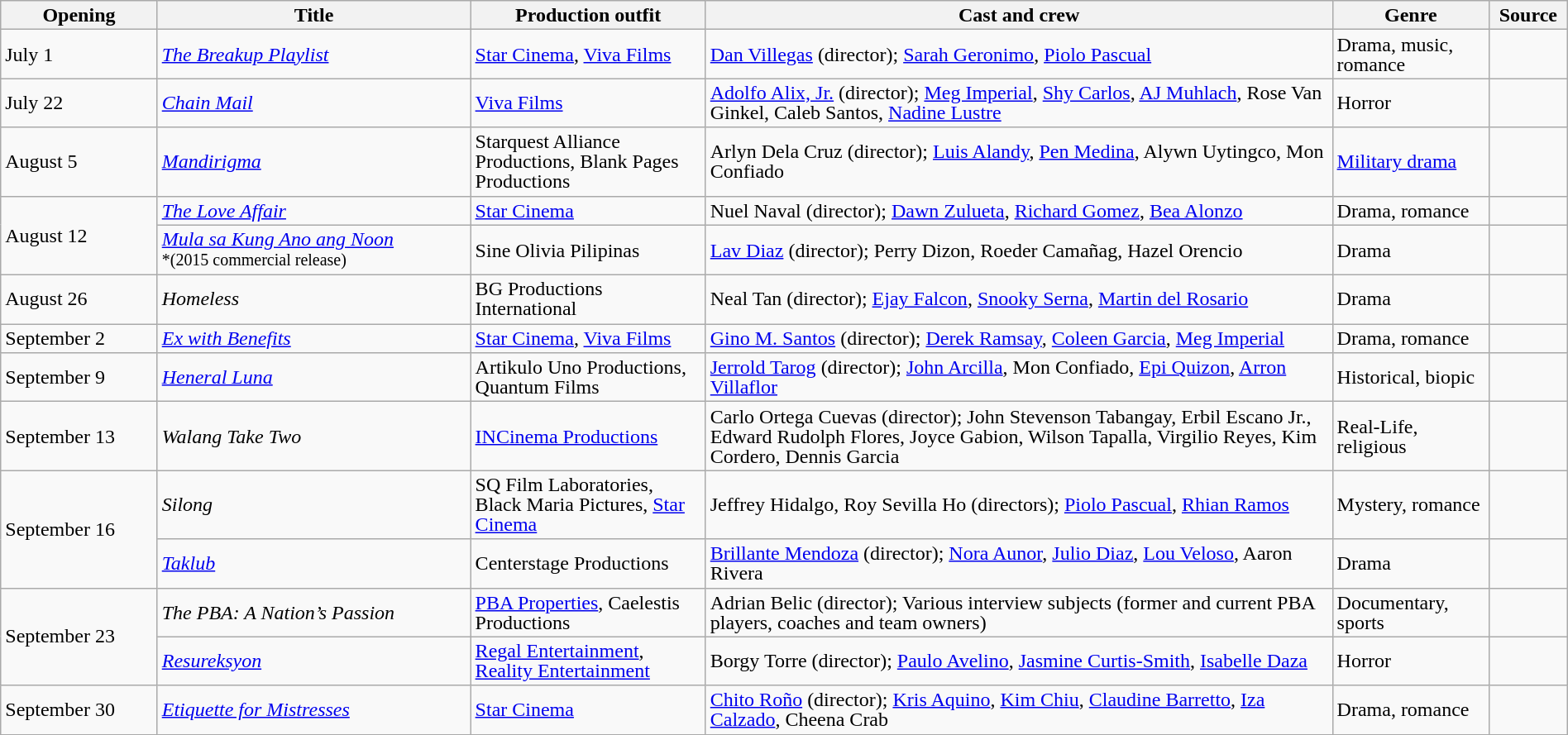<table class="wikitable" style="text-align:left; font-size:100%; line-height:16px;" width="100%">
<tr>
<th style="width:10%;">Opening</th>
<th style="width:20%;">Title</th>
<th style="width:15%;">Production outfit</th>
<th style="width:40%;">Cast and crew</th>
<th style="width:10%;">Genre</th>
<th style="width:05%;">Source</th>
</tr>
<tr>
<td>July 1</td>
<td style="text-align:left;"><em><a href='#'>The Breakup Playlist</a></em></td>
<td style="text-align:left;"><a href='#'>Star Cinema</a>, <a href='#'>Viva Films</a></td>
<td style="text-align:left;"><a href='#'>Dan Villegas</a> (director); <a href='#'>Sarah Geronimo</a>, <a href='#'>Piolo Pascual</a></td>
<td style="text-align:left;">Drama, music, romance</td>
<td></td>
</tr>
<tr>
<td>July 22</td>
<td style="text-align:left;"><em><a href='#'>Chain Mail</a></em></td>
<td style="text-align:left;"><a href='#'>Viva Films</a></td>
<td style="text-align:left;"><a href='#'>Adolfo Alix, Jr.</a> (director); <a href='#'>Meg Imperial</a>, <a href='#'>Shy Carlos</a>, <a href='#'>AJ Muhlach</a>, Rose Van Ginkel, Caleb Santos, <a href='#'>Nadine Lustre</a></td>
<td style="text-align:left;">Horror</td>
<td></td>
</tr>
<tr>
<td>August 5</td>
<td style="text-align:left;"><em><a href='#'>Mandirigma</a></em></td>
<td style="text-align:left;">Starquest Alliance Productions, Blank Pages Productions</td>
<td style="text-align:left;">Arlyn Dela Cruz (director); <a href='#'>Luis Alandy</a>, <a href='#'>Pen Medina</a>, Alywn Uytingco, Mon Confiado</td>
<td style="text-align:left;"><a href='#'>Military drama</a></td>
<td></td>
</tr>
<tr>
<td rowspan=2>August 12</td>
<td style="text-align:left;"><em><a href='#'>The Love Affair</a></em></td>
<td style="text-align:left;"><a href='#'>Star Cinema</a></td>
<td style="text-align:left;">Nuel Naval (director); <a href='#'>Dawn Zulueta</a>, <a href='#'>Richard Gomez</a>, <a href='#'>Bea Alonzo</a></td>
<td style="text-align:left;">Drama, romance</td>
<td></td>
</tr>
<tr>
<td style="text-align:left;"><em><a href='#'>Mula sa Kung Ano ang Noon</a></em> <br><small>*(2015 commercial release)</small></td>
<td style="text-align:left;">Sine Olivia Pilipinas</td>
<td style="text-align:left;"><a href='#'>Lav Diaz</a> (director); Perry Dizon, Roeder Camañag, Hazel Orencio</td>
<td style="text-align:left;">Drama</td>
<td></td>
</tr>
<tr>
<td>August 26</td>
<td style="text-align:left;"><em>Homeless</em></td>
<td style="text-align:left;">BG Productions International</td>
<td style="text-align:left;">Neal Tan (director); <a href='#'>Ejay Falcon</a>, <a href='#'>Snooky Serna</a>, <a href='#'>Martin del Rosario</a></td>
<td style="text-align:left;">Drama</td>
<td></td>
</tr>
<tr>
<td>September 2</td>
<td style="text-align:left;"><em><a href='#'>Ex with Benefits</a></em></td>
<td style="text-align:left;"><a href='#'>Star Cinema</a>, <a href='#'>Viva Films</a></td>
<td style="text-align:left;"><a href='#'>Gino M. Santos</a> (director); <a href='#'>Derek Ramsay</a>, <a href='#'>Coleen Garcia</a>, <a href='#'>Meg Imperial</a></td>
<td style="text-align:left;">Drama, romance</td>
<td></td>
</tr>
<tr>
<td>September 9</td>
<td style="text-align:left;"><em><a href='#'>Heneral Luna</a></em></td>
<td style="text-align:left;">Artikulo Uno Productions, Quantum Films</td>
<td style="text-align:left;"><a href='#'>Jerrold Tarog</a> (director); <a href='#'>John Arcilla</a>, Mon Confiado, <a href='#'>Epi Quizon</a>, <a href='#'>Arron Villaflor</a></td>
<td style="text-align:left;">Historical, biopic</td>
<td></td>
</tr>
<tr>
<td>September 13</td>
<td style="text-align:left;"><em>Walang Take Two</em></td>
<td style="text-align:left;"><a href='#'>INCinema Productions</a></td>
<td style="text-align:left;">Carlo Ortega Cuevas (director); John Stevenson Tabangay, Erbil Escano Jr., Edward Rudolph Flores, Joyce Gabion, Wilson Tapalla, Virgilio Reyes, Kim Cordero, Dennis Garcia</td>
<td style="text-align:left;">Real-Life, religious</td>
<td></td>
</tr>
<tr>
<td rowspan="2">September 16</td>
<td style="text-align:left;"><em>Silong</em></td>
<td style="text-align:left;">SQ Film Laboratories, Black Maria Pictures, <a href='#'>Star Cinema</a></td>
<td style="text-align:left;">Jeffrey Hidalgo, Roy Sevilla Ho (directors); <a href='#'>Piolo Pascual</a>, <a href='#'>Rhian Ramos</a></td>
<td style="text-align:left;">Mystery, romance</td>
<td></td>
</tr>
<tr>
<td style="text-align:left;"><em><a href='#'>Taklub</a></em></td>
<td style="text-align:left;">Centerstage Productions</td>
<td style="text-align:left;"><a href='#'>Brillante Mendoza</a> (director); <a href='#'>Nora Aunor</a>, <a href='#'>Julio Diaz</a>, <a href='#'>Lou Veloso</a>, Aaron Rivera</td>
<td style="text-align:left;">Drama</td>
<td></td>
</tr>
<tr>
<td rowspan="2">September 23</td>
<td style="text-align:left;"><em>The PBA: A Nation’s Passion</em></td>
<td style="text-align:left;"><a href='#'>PBA Properties</a>, Caelestis Productions</td>
<td style="text-align:left;">Adrian Belic (director); Various interview subjects (former and current PBA players, coaches and team owners)</td>
<td style="text-align:left;">Documentary, sports</td>
<td></td>
</tr>
<tr>
<td style="text-align:left;"><em><a href='#'>Resureksyon</a></em></td>
<td style="text-align:left;"><a href='#'>Regal Entertainment</a>, <a href='#'>Reality Entertainment</a></td>
<td style="text-align:left;">Borgy Torre (director); <a href='#'>Paulo Avelino</a>, <a href='#'>Jasmine Curtis-Smith</a>, <a href='#'>Isabelle Daza</a></td>
<td style="text-align:left;">Horror</td>
<td></td>
</tr>
<tr>
<td>September 30</td>
<td style="text-align:left;"><em><a href='#'>Etiquette for Mistresses</a></em></td>
<td style="text-align:left;"><a href='#'>Star Cinema</a></td>
<td style="text-align:left;"><a href='#'>Chito Roño</a> (director); <a href='#'>Kris Aquino</a>, <a href='#'>Kim Chiu</a>, <a href='#'>Claudine Barretto</a>, <a href='#'>Iza Calzado</a>, Cheena Crab</td>
<td style="text-align:left;">Drama, romance</td>
<td></td>
</tr>
<tr>
</tr>
</table>
